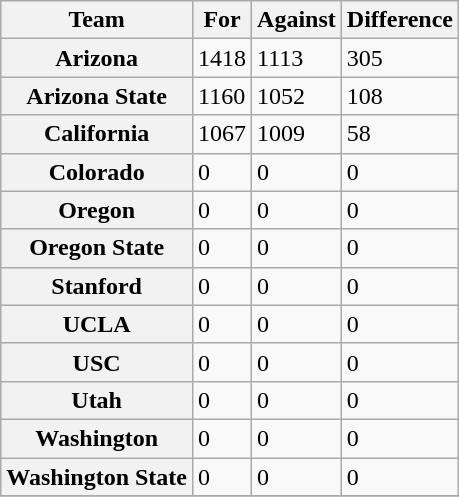<table class="wikitable sortable">
<tr>
<th scope="col">Team</th>
<th scope="col">For</th>
<th scope="col">Against</th>
<th scope="col">Difference</th>
</tr>
<tr>
<th style=>Arizona</th>
<td>1418</td>
<td>1113</td>
<td>305</td>
</tr>
<tr>
<th style=>Arizona State</th>
<td>1160</td>
<td>1052</td>
<td>108</td>
</tr>
<tr>
<th style=>California</th>
<td>1067</td>
<td>1009</td>
<td>58</td>
</tr>
<tr>
<th style=>Colorado</th>
<td>0</td>
<td>0</td>
<td>0</td>
</tr>
<tr>
<th style=>Oregon</th>
<td>0</td>
<td>0</td>
<td>0</td>
</tr>
<tr>
<th style=>Oregon State</th>
<td>0</td>
<td>0</td>
<td>0</td>
</tr>
<tr>
<th style=>Stanford</th>
<td>0</td>
<td>0</td>
<td>0</td>
</tr>
<tr>
<th style=>UCLA</th>
<td>0</td>
<td>0</td>
<td>0</td>
</tr>
<tr>
<th style=>USC</th>
<td>0</td>
<td>0</td>
<td>0</td>
</tr>
<tr>
<th style=>Utah</th>
<td>0</td>
<td>0</td>
<td>0</td>
</tr>
<tr>
<th style=>Washington</th>
<td>0</td>
<td>0</td>
<td>0</td>
</tr>
<tr>
<th style=>Washington State</th>
<td>0</td>
<td>0</td>
<td>0</td>
</tr>
<tr>
</tr>
</table>
